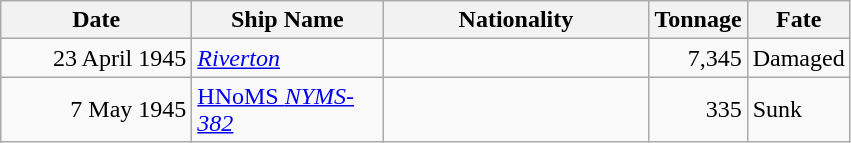<table class="wikitable sortable">
<tr>
<th width="120px">Date</th>
<th width="120px">Ship Name</th>
<th width="170px">Nationality</th>
<th width="25px">Tonnage</th>
<th width="50px">Fate</th>
</tr>
<tr>
<td align="right">23 April 1945</td>
<td align="left"><a href='#'><em>Riverton</em></a></td>
<td align="left"></td>
<td align="right">7,345</td>
<td align="left">Damaged</td>
</tr>
<tr>
<td align="right">7 May 1945</td>
<td align="left"><a href='#'>HNoMS <em>NYMS-382</em></a></td>
<td align="left"></td>
<td align="right">335</td>
<td align="left">Sunk</td>
</tr>
</table>
